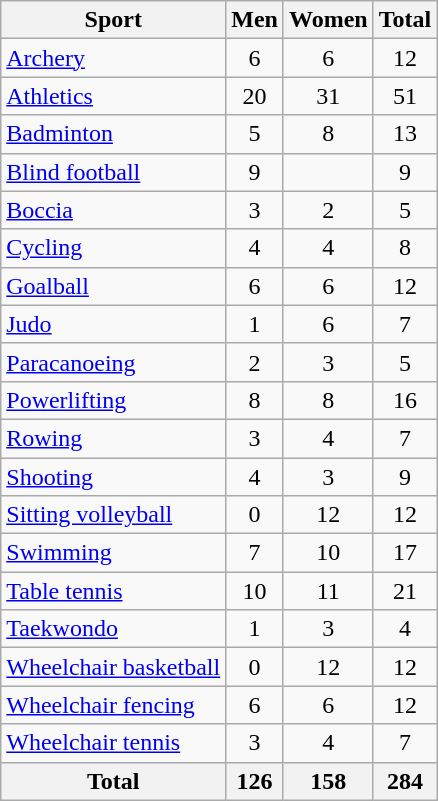<table class="wikitable sortable" style="text-align:center;">
<tr>
<th>Sport</th>
<th>Men</th>
<th>Women</th>
<th>Total</th>
</tr>
<tr>
<td align=left><a href='#'>Archery</a></td>
<td>6</td>
<td>6</td>
<td>12</td>
</tr>
<tr>
<td align=left><a href='#'>Athletics</a></td>
<td>20</td>
<td>31</td>
<td>51</td>
</tr>
<tr>
<td align=left><a href='#'>Badminton</a></td>
<td>5</td>
<td>8</td>
<td>13</td>
</tr>
<tr>
<td align=left><a href='#'>Blind football</a></td>
<td>9</td>
<td></td>
<td>9</td>
</tr>
<tr>
<td align=left><a href='#'>Boccia</a></td>
<td>3</td>
<td>2</td>
<td>5</td>
</tr>
<tr>
<td align=left><a href='#'>Cycling</a></td>
<td>4</td>
<td>4</td>
<td>8</td>
</tr>
<tr>
<td align=left><a href='#'>Goalball</a></td>
<td>6</td>
<td>6</td>
<td>12</td>
</tr>
<tr>
<td align=left><a href='#'>Judo</a></td>
<td>1</td>
<td>6</td>
<td>7</td>
</tr>
<tr>
<td align=left><a href='#'>Paracanoeing</a></td>
<td>2</td>
<td>3</td>
<td>5</td>
</tr>
<tr>
<td align=left><a href='#'>Powerlifting</a></td>
<td>8</td>
<td>8</td>
<td>16</td>
</tr>
<tr>
<td align=left><a href='#'>Rowing</a></td>
<td>3</td>
<td>4</td>
<td>7</td>
</tr>
<tr>
<td align=left><a href='#'>Shooting</a></td>
<td>4</td>
<td>3</td>
<td>9</td>
</tr>
<tr>
<td align=left><a href='#'>Sitting volleyball</a></td>
<td>0</td>
<td>12</td>
<td>12</td>
</tr>
<tr>
<td align=left><a href='#'>Swimming</a></td>
<td>7</td>
<td>10</td>
<td>17</td>
</tr>
<tr>
<td align=left><a href='#'>Table tennis</a></td>
<td>10</td>
<td>11</td>
<td>21</td>
</tr>
<tr>
<td align=left><a href='#'>Taekwondo</a></td>
<td>1</td>
<td>3</td>
<td>4</td>
</tr>
<tr>
<td align=left><a href='#'>Wheelchair basketball</a></td>
<td>0</td>
<td>12</td>
<td>12</td>
</tr>
<tr>
<td align=left><a href='#'>Wheelchair fencing</a></td>
<td>6</td>
<td>6</td>
<td>12</td>
</tr>
<tr>
<td align=left><a href='#'>Wheelchair tennis</a></td>
<td>3</td>
<td>4</td>
<td>7</td>
</tr>
<tr>
<th>Total</th>
<th>126</th>
<th>158</th>
<th>284</th>
</tr>
</table>
